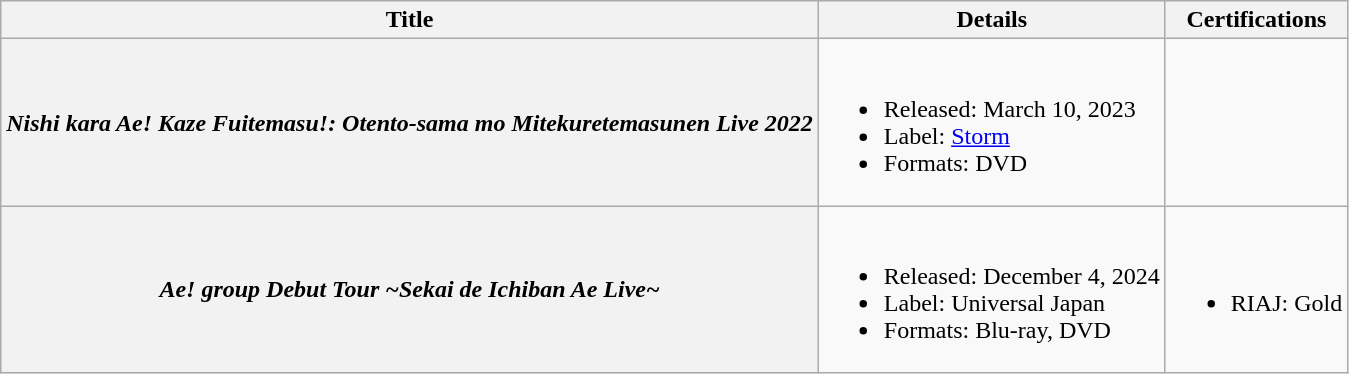<table class="wikitable plainrowheaders">
<tr>
<th scope="col">Title</th>
<th scope="col">Details</th>
<th scope="col">Certifications</th>
</tr>
<tr>
<th scope="row"><em>Nishi kara Ae! Kaze Fuitemasu!: Otento-sama mo Mitekuretemasunen Live 2022</em></th>
<td><br><ul><li>Released: March 10, 2023</li><li>Label: <a href='#'>Storm</a></li><li>Formats: DVD</li></ul></td>
<td></td>
</tr>
<tr>
<th scope="row"><em>Ae! group Debut Tour ~Sekai de Ichiban Ae Live~</em></th>
<td><br><ul><li>Released: December 4, 2024</li><li>Label: Universal Japan</li><li>Formats: Blu-ray, DVD</li></ul></td>
<td><br><ul><li>RIAJ: Gold </li></ul></td>
</tr>
</table>
